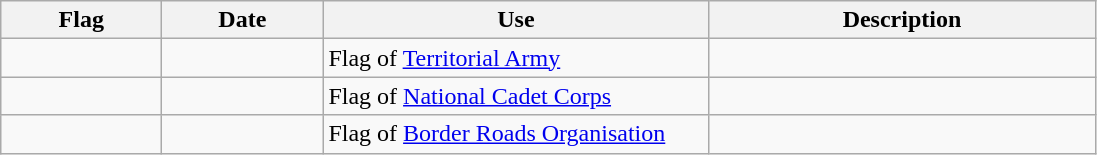<table class="wikitable">
<tr>
<th style="width:100px;">Flag</th>
<th style="width:100px;">Date</th>
<th style="width:250px;">Use</th>
<th style="width:250px;">Description</th>
</tr>
<tr>
<td></td>
<td></td>
<td>Flag of <a href='#'>Territorial Army</a></td>
<td></td>
</tr>
<tr>
<td></td>
<td></td>
<td>Flag of <a href='#'>National Cadet Corps</a></td>
<td></td>
</tr>
<tr>
<td></td>
<td></td>
<td>Flag of <a href='#'>Border Roads Organisation</a></td>
<td></td>
</tr>
</table>
